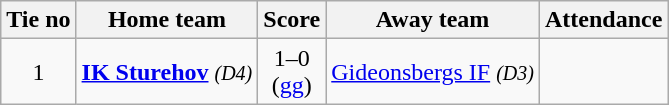<table class="wikitable" style="text-align:center">
<tr>
<th style= width="40px">Tie no</th>
<th style= width="150px">Home team</th>
<th style= width="60px">Score</th>
<th style= width="150px">Away team</th>
<th style= width="30px">Attendance</th>
</tr>
<tr>
<td>1</td>
<td><strong><a href='#'>IK Sturehov</a></strong> <em><small>(D4)</small></em></td>
<td>1–0<br>(<a href='#'>gg</a>)</td>
<td><a href='#'>Gideonsbergs IF</a> <em><small>(D3)</small></em></td>
<td></td>
</tr>
</table>
